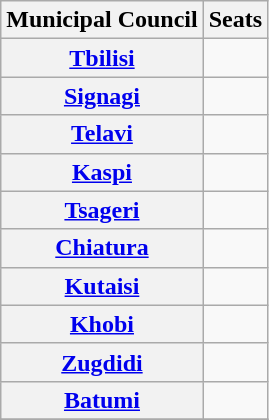<table class="wikitable sortable" style="text-align:right">
<tr>
<th>Municipal Council</th>
<th>Seats</th>
</tr>
<tr>
<th><a href='#'>Tbilisi</a></th>
<td></td>
</tr>
<tr>
<th><a href='#'>Signagi</a></th>
<td></td>
</tr>
<tr>
<th><a href='#'>Telavi</a></th>
<td></td>
</tr>
<tr>
<th><a href='#'>Kaspi</a></th>
<td></td>
</tr>
<tr>
<th><a href='#'>Tsageri</a></th>
<td></td>
</tr>
<tr>
<th><a href='#'>Chiatura</a></th>
<td></td>
</tr>
<tr>
<th><a href='#'>Kutaisi</a></th>
<td></td>
</tr>
<tr>
<th><a href='#'>Khobi</a></th>
<td></td>
</tr>
<tr>
<th><a href='#'>Zugdidi</a></th>
<td></td>
</tr>
<tr>
<th><a href='#'>Batumi</a></th>
<td></td>
</tr>
<tr>
</tr>
</table>
